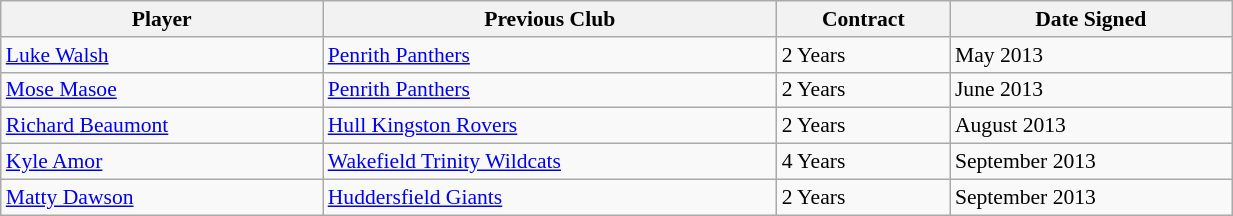<table class="wikitable"  style="width:65%; font-size:90%;">
<tr>
<th>Player</th>
<th>Previous Club</th>
<th>Contract</th>
<th>Date Signed</th>
</tr>
<tr>
<td> <a href='#'>Luke Walsh</a></td>
<td><a href='#'>Penrith Panthers</a></td>
<td>2 Years</td>
<td>May 2013</td>
</tr>
<tr>
<td> <a href='#'>Mose Masoe</a></td>
<td><a href='#'>Penrith Panthers</a></td>
<td>2 Years</td>
<td>June 2013</td>
</tr>
<tr>
<td> <a href='#'>Richard Beaumont</a></td>
<td><a href='#'>Hull Kingston Rovers</a></td>
<td>2 Years</td>
<td>August 2013</td>
</tr>
<tr>
<td> <a href='#'>Kyle Amor</a></td>
<td><a href='#'>Wakefield Trinity Wildcats</a></td>
<td>4 Years</td>
<td>September 2013</td>
</tr>
<tr>
<td> <a href='#'>Matty Dawson</a></td>
<td><a href='#'>Huddersfield Giants</a></td>
<td>2 Years</td>
<td>September 2013</td>
</tr>
</table>
